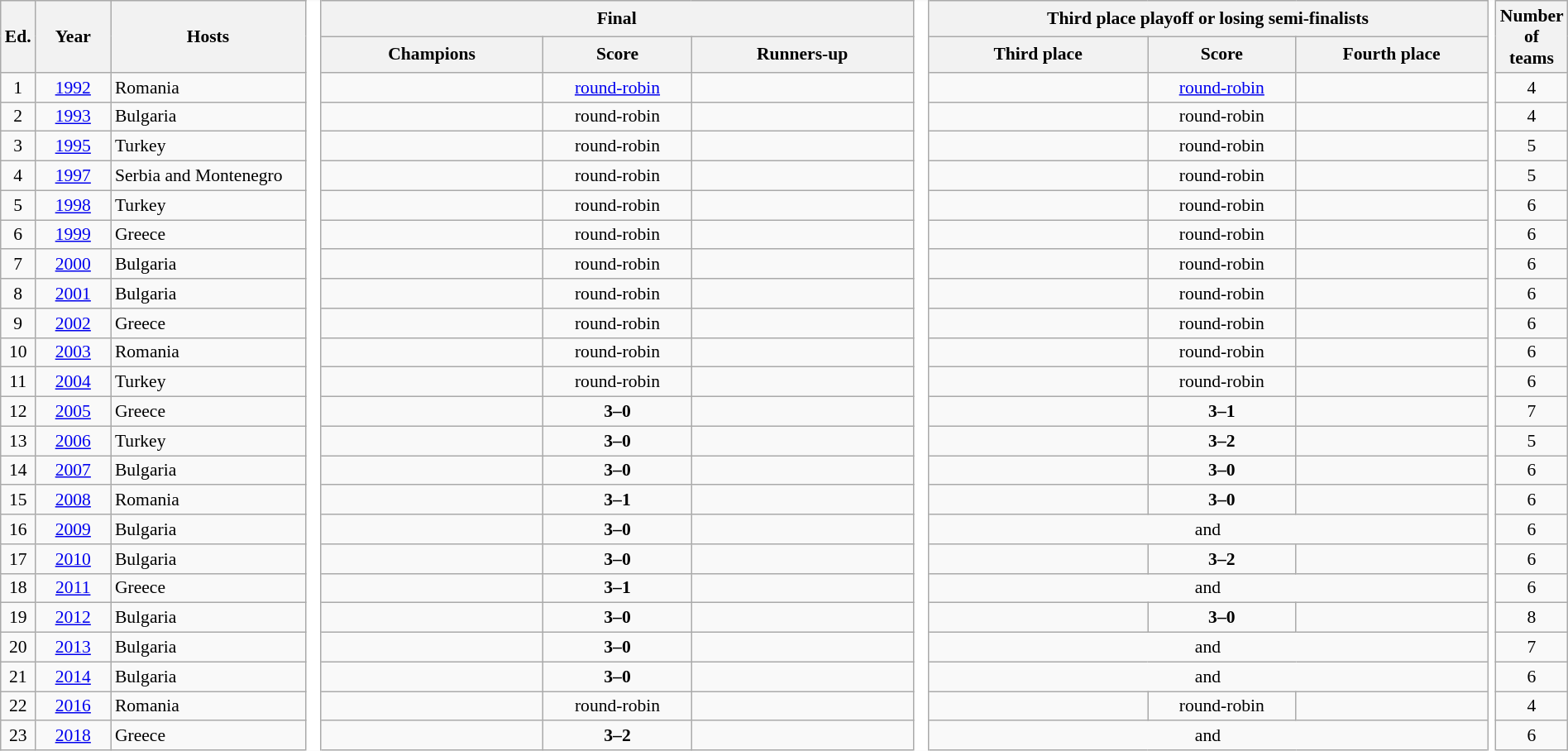<table class="wikitable sortable" style="font-size:90%; text-align:center; width:100%;">
<tr>
<th rowspan="2" style="width:2%;">Ed.</th>
<th rowspan="2" style="width:5%;">Year</th>
<th rowspan="2" style="width:13%;">Hosts</th>
<td rowspan="25" width="1%" style="background-color:#ffffff;border-top-style:hidden; border-bottom-style:hidden;"></td>
<th colspan="3">Final</th>
<td rowspan="25" width="1%" style="background-color:#ffffff;border-top-style:hidden; border-bottom-style:hidden;"></td>
<th colspan="3">Third place playoff or losing semi-finalists</th>
<td rowspan="25" width="1%" style="background-color:#ffffff;border-top-style:hidden; border-bottom-style:hidden;"></td>
<th rowspan="2">Number of teams</th>
</tr>
<tr>
<th style="width:15%; ">Champions</th>
<th style="width:10%; ">Score</th>
<th style="width:15%; ">Runners-up</th>
<th style="width:15%; ">Third place</th>
<th style="width:10%; ">Score</th>
<th style="width:15%; ">Fourth place</th>
</tr>
<tr>
<td>1</td>
<td><a href='#'>1992</a></td>
<td align="left">Romania</td>
<td><strong></strong></td>
<td><a href='#'>round-robin</a></td>
<td></td>
<td></td>
<td><a href='#'>round-robin</a></td>
<td></td>
<td>4</td>
</tr>
<tr>
<td>2</td>
<td><a href='#'>1993</a></td>
<td align="left">Bulgaria</td>
<td><strong></strong></td>
<td>round-robin</td>
<td></td>
<td></td>
<td>round-robin</td>
<td></td>
<td>4</td>
</tr>
<tr>
<td>3</td>
<td><a href='#'>1995</a></td>
<td align="left">Turkey</td>
<td><strong></strong></td>
<td>round-robin</td>
<td></td>
<td></td>
<td>round-robin</td>
<td></td>
<td>5</td>
</tr>
<tr>
<td>4</td>
<td><a href='#'>1997</a></td>
<td align="left">Serbia and Montenegro</td>
<td><strong></strong></td>
<td>round-robin</td>
<td></td>
<td></td>
<td>round-robin</td>
<td></td>
<td>5</td>
</tr>
<tr>
<td>5</td>
<td><a href='#'>1998</a></td>
<td align="left">Turkey</td>
<td><strong></strong></td>
<td>round-robin</td>
<td></td>
<td></td>
<td>round-robin</td>
<td></td>
<td>6</td>
</tr>
<tr>
<td>6</td>
<td><a href='#'>1999</a></td>
<td align="left">Greece</td>
<td><strong></strong></td>
<td>round-robin</td>
<td></td>
<td></td>
<td>round-robin</td>
<td></td>
<td>6</td>
</tr>
<tr>
<td>7</td>
<td><a href='#'>2000</a></td>
<td align="left">Bulgaria</td>
<td><strong></strong></td>
<td>round-robin</td>
<td></td>
<td></td>
<td>round-robin</td>
<td></td>
<td>6</td>
</tr>
<tr>
<td>8</td>
<td><a href='#'>2001</a></td>
<td align="left">Bulgaria</td>
<td><strong></strong></td>
<td>round-robin</td>
<td></td>
<td></td>
<td>round-robin</td>
<td></td>
<td>6</td>
</tr>
<tr>
<td>9</td>
<td><a href='#'>2002</a></td>
<td align="left">Greece</td>
<td><strong></strong></td>
<td>round-robin</td>
<td></td>
<td></td>
<td>round-robin</td>
<td></td>
<td>6</td>
</tr>
<tr>
<td>10</td>
<td><a href='#'>2003</a></td>
<td align="left">Romania</td>
<td><strong></strong></td>
<td>round-robin</td>
<td></td>
<td></td>
<td>round-robin</td>
<td></td>
<td>6</td>
</tr>
<tr>
<td>11</td>
<td><a href='#'>2004</a></td>
<td align="left">Turkey</td>
<td><strong></strong></td>
<td>round-robin</td>
<td></td>
<td></td>
<td>round-robin</td>
<td></td>
<td>6</td>
</tr>
<tr>
<td>12</td>
<td><a href='#'>2005</a></td>
<td align="left">Greece</td>
<td><strong></strong></td>
<td><strong>3–0</strong></td>
<td></td>
<td></td>
<td><strong>3–1</strong></td>
<td></td>
<td>7</td>
</tr>
<tr>
<td>13</td>
<td><a href='#'>2006</a></td>
<td align="left">Turkey</td>
<td><strong></strong></td>
<td><strong>3–0</strong></td>
<td></td>
<td></td>
<td><strong>3–2</strong></td>
<td></td>
<td>5</td>
</tr>
<tr>
<td>14</td>
<td><a href='#'>2007</a></td>
<td align="left">Bulgaria</td>
<td><strong></strong></td>
<td><strong>3–0</strong></td>
<td></td>
<td></td>
<td><strong>3–0</strong></td>
<td></td>
<td>6</td>
</tr>
<tr>
<td>15</td>
<td><a href='#'>2008</a></td>
<td align="left">Romania</td>
<td><strong></strong></td>
<td><strong>3–1</strong></td>
<td></td>
<td></td>
<td><strong>3–0</strong></td>
<td></td>
<td>6</td>
</tr>
<tr>
<td>16</td>
<td><a href='#'>2009</a></td>
<td align="left">Bulgaria</td>
<td><strong></strong></td>
<td><strong>3–0</strong></td>
<td></td>
<td colspan="3"> and </td>
<td>6</td>
</tr>
<tr>
<td>17</td>
<td><a href='#'>2010</a></td>
<td align="left">Bulgaria</td>
<td><strong></strong></td>
<td><strong>3–0</strong></td>
<td></td>
<td></td>
<td><strong>3–2</strong></td>
<td></td>
<td>6</td>
</tr>
<tr>
<td>18</td>
<td><a href='#'>2011</a></td>
<td align="left">Greece</td>
<td><strong></strong></td>
<td><strong>3–1</strong></td>
<td></td>
<td colspan="3"> and </td>
<td>6</td>
</tr>
<tr>
<td>19</td>
<td><a href='#'>2012</a></td>
<td align="left">Bulgaria</td>
<td><strong></strong></td>
<td><strong>3–0</strong></td>
<td></td>
<td></td>
<td><strong>3–0</strong></td>
<td></td>
<td>8</td>
</tr>
<tr>
<td>20</td>
<td><a href='#'>2013</a></td>
<td align="left">Bulgaria</td>
<td><strong></strong></td>
<td><strong>3–0</strong></td>
<td></td>
<td colspan="3"> and </td>
<td>7</td>
</tr>
<tr>
<td>21</td>
<td><a href='#'>2014</a></td>
<td align="left">Bulgaria</td>
<td><strong></strong></td>
<td><strong>3–0</strong></td>
<td></td>
<td colspan="3"> and </td>
<td>6</td>
</tr>
<tr>
<td>22</td>
<td><a href='#'>2016</a></td>
<td align="left">Romania</td>
<td><strong></strong></td>
<td>round-robin</td>
<td></td>
<td></td>
<td>round-robin</td>
<td></td>
<td>4</td>
</tr>
<tr>
<td>23</td>
<td><a href='#'>2018</a></td>
<td align="left">Greece</td>
<td><strong></strong></td>
<td><strong>3–2</strong></td>
<td></td>
<td colspan="3"> and </td>
<td>6</td>
</tr>
</table>
